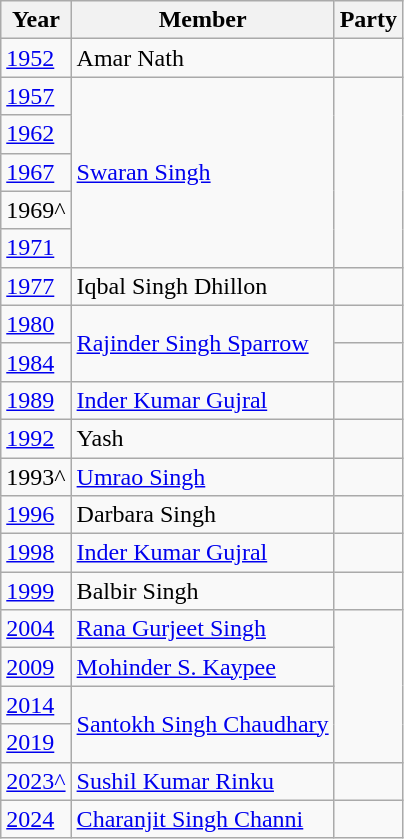<table class="wikitable">
<tr>
<th>Year</th>
<th>Member</th>
<th colspan="2">Party</th>
</tr>
<tr>
<td><a href='#'>1952</a></td>
<td>Amar Nath</td>
<td></td>
</tr>
<tr>
<td><a href='#'>1957</a></td>
<td rowspan="5"><a href='#'>Swaran Singh</a></td>
</tr>
<tr>
<td><a href='#'>1962</a></td>
</tr>
<tr>
<td><a href='#'>1967</a></td>
</tr>
<tr>
<td>1969^</td>
</tr>
<tr>
<td><a href='#'>1971</a></td>
</tr>
<tr>
<td><a href='#'>1977</a></td>
<td>Iqbal Singh Dhillon</td>
<td></td>
</tr>
<tr>
<td><a href='#'>1980</a></td>
<td rowspan="2"><a href='#'>Rajinder Singh Sparrow</a></td>
<td></td>
</tr>
<tr>
<td><a href='#'>1984</a></td>
<td></td>
</tr>
<tr>
<td><a href='#'>1989</a></td>
<td><a href='#'>Inder Kumar Gujral</a></td>
<td></td>
</tr>
<tr>
<td><a href='#'>1992</a></td>
<td>Yash</td>
<td></td>
</tr>
<tr>
<td>1993^</td>
<td><a href='#'>Umrao Singh</a></td>
</tr>
<tr>
<td><a href='#'>1996</a></td>
<td>Darbara Singh</td>
<td></td>
</tr>
<tr>
<td><a href='#'>1998</a></td>
<td><a href='#'>Inder Kumar Gujral</a></td>
<td></td>
</tr>
<tr>
<td><a href='#'>1999</a></td>
<td>Balbir Singh</td>
<td></td>
</tr>
<tr>
<td><a href='#'>2004</a></td>
<td><a href='#'>Rana Gurjeet Singh</a></td>
</tr>
<tr>
<td><a href='#'>2009</a></td>
<td><a href='#'>Mohinder S. Kaypee</a></td>
</tr>
<tr>
<td><a href='#'>2014</a></td>
<td rowspan="2"><a href='#'>Santokh Singh Chaudhary</a></td>
</tr>
<tr>
<td><a href='#'>2019</a></td>
</tr>
<tr>
<td><a href='#'>2023^</a></td>
<td><a href='#'>Sushil Kumar Rinku</a></td>
<td></td>
</tr>
<tr>
<td><a href='#'>2024</a></td>
<td><a href='#'>Charanjit Singh Channi</a></td>
<td></td>
</tr>
</table>
